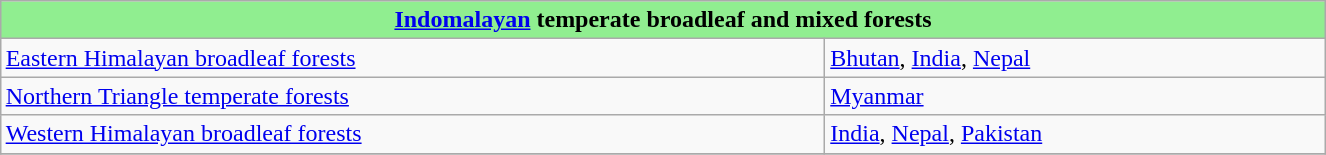<table class="wikitable" style="width:70%; margin: 0 auto;">
<tr>
<th colspan="2" style="background:lightgreen;"><a href='#'>Indomalayan</a> temperate broadleaf and mixed forests</th>
</tr>
<tr>
<td><a href='#'>Eastern Himalayan broadleaf forests</a></td>
<td><a href='#'>Bhutan</a>, <a href='#'>India</a>, <a href='#'>Nepal</a></td>
</tr>
<tr>
<td><a href='#'>Northern Triangle temperate forests</a></td>
<td><a href='#'>Myanmar</a></td>
</tr>
<tr>
<td><a href='#'>Western Himalayan broadleaf forests</a></td>
<td><a href='#'>India</a>, <a href='#'>Nepal</a>, <a href='#'>Pakistan</a></td>
</tr>
<tr>
</tr>
</table>
